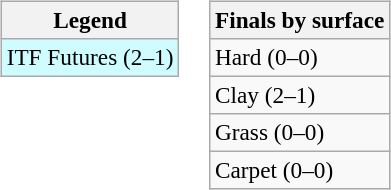<table>
<tr valign=top>
<td><br><table class=wikitable style=font-size:97%>
<tr>
<th>Legend</th>
</tr>
<tr bgcolor=cffcff>
<td>ITF Futures (2–1)</td>
</tr>
</table>
</td>
<td><br><table class=wikitable style=font-size:97%>
<tr>
<th>Finals by surface</th>
</tr>
<tr>
<td>Hard (0–0)</td>
</tr>
<tr>
<td>Clay (2–1)</td>
</tr>
<tr>
<td>Grass (0–0)</td>
</tr>
<tr>
<td>Carpet (0–0)</td>
</tr>
</table>
</td>
</tr>
</table>
